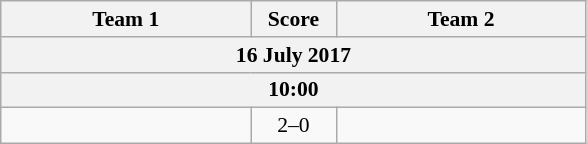<table class="wikitable" style="text-align: center; font-size:90% ">
<tr>
<th align="right" width="160">Team 1</th>
<th width="50">Score</th>
<th align="left" width="160">Team 2</th>
</tr>
<tr>
<th colspan=3>16 July 2017</th>
</tr>
<tr>
<th colspan=3>10:00</th>
</tr>
<tr>
<td align=right></td>
<td align=center>2–0</td>
<td align=left></td>
</tr>
</table>
